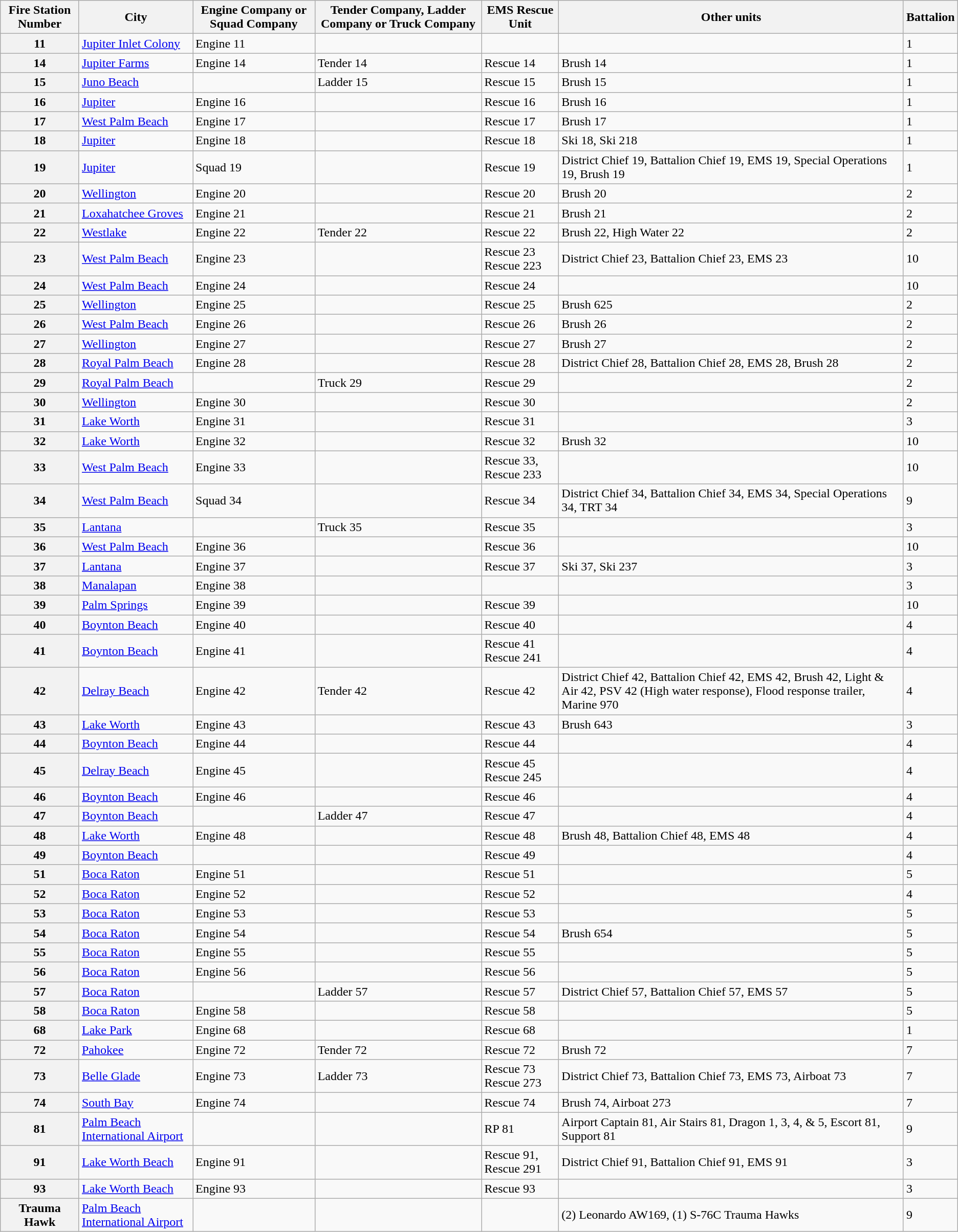<table class="wikitable">
<tr>
<th>Fire Station Number</th>
<th>City</th>
<th>Engine Company or Squad Company</th>
<th>Tender Company, Ladder Company or Truck Company</th>
<th>EMS Rescue Unit</th>
<th>Other units</th>
<th>Battalion</th>
</tr>
<tr>
<th>11</th>
<td><a href='#'>Jupiter Inlet Colony</a></td>
<td>Engine 11</td>
<td></td>
<td></td>
<td></td>
<td>1</td>
</tr>
<tr>
<th>14</th>
<td><a href='#'>Jupiter Farms</a></td>
<td>Engine 14</td>
<td>Tender 14</td>
<td>Rescue 14</td>
<td>Brush 14</td>
<td>1</td>
</tr>
<tr>
<th>15</th>
<td><a href='#'>Juno Beach</a></td>
<td></td>
<td>Ladder 15</td>
<td>Rescue 15</td>
<td>Brush 15</td>
<td>1</td>
</tr>
<tr>
<th>16</th>
<td><a href='#'>Jupiter</a></td>
<td>Engine 16</td>
<td></td>
<td>Rescue 16</td>
<td>Brush 16</td>
<td>1</td>
</tr>
<tr>
<th>17</th>
<td><a href='#'>West Palm Beach</a></td>
<td>Engine 17</td>
<td></td>
<td>Rescue 17</td>
<td>Brush 17</td>
<td>1</td>
</tr>
<tr>
<th>18</th>
<td><a href='#'>Jupiter</a></td>
<td>Engine 18</td>
<td></td>
<td>Rescue 18</td>
<td>Ski 18, Ski 218</td>
<td>1</td>
</tr>
<tr>
<th>19</th>
<td><a href='#'>Jupiter</a></td>
<td>Squad 19</td>
<td></td>
<td>Rescue 19</td>
<td>District Chief 19, Battalion Chief 19, EMS 19, Special Operations 19, Brush 19</td>
<td>1</td>
</tr>
<tr>
<th>20</th>
<td><a href='#'>Wellington</a></td>
<td>Engine 20</td>
<td></td>
<td>Rescue 20</td>
<td>Brush 20</td>
<td>2</td>
</tr>
<tr>
<th>21</th>
<td><a href='#'>Loxahatchee Groves</a></td>
<td>Engine 21</td>
<td></td>
<td>Rescue 21</td>
<td>Brush 21</td>
<td>2</td>
</tr>
<tr>
<th>22</th>
<td><a href='#'>Westlake</a></td>
<td>Engine 22</td>
<td>Tender 22</td>
<td>Rescue 22</td>
<td>Brush 22, High Water 22</td>
<td>2</td>
</tr>
<tr>
<th>23</th>
<td><a href='#'>West Palm Beach</a></td>
<td>Engine 23</td>
<td></td>
<td>Rescue 23<br>Rescue 223</td>
<td>District Chief 23, Battalion Chief 23, EMS 23</td>
<td>10</td>
</tr>
<tr>
<th>24</th>
<td><a href='#'>West Palm Beach</a></td>
<td>Engine 24</td>
<td></td>
<td>Rescue 24</td>
<td></td>
<td>10</td>
</tr>
<tr>
<th>25</th>
<td><a href='#'>Wellington</a></td>
<td>Engine 25</td>
<td></td>
<td>Rescue 25</td>
<td>Brush 625</td>
<td>2</td>
</tr>
<tr>
<th>26</th>
<td><a href='#'>West Palm Beach</a></td>
<td>Engine 26</td>
<td></td>
<td>Rescue 26</td>
<td>Brush 26</td>
<td>2</td>
</tr>
<tr>
<th>27</th>
<td><a href='#'>Wellington</a></td>
<td>Engine 27</td>
<td></td>
<td>Rescue 27</td>
<td>Brush 27</td>
<td>2</td>
</tr>
<tr>
<th>28</th>
<td><a href='#'>Royal Palm Beach</a></td>
<td>Engine 28</td>
<td></td>
<td>Rescue 28</td>
<td>District Chief 28, Battalion Chief 28, EMS 28, Brush 28</td>
<td>2</td>
</tr>
<tr>
<th>29</th>
<td><a href='#'>Royal Palm Beach</a></td>
<td></td>
<td>Truck 29</td>
<td>Rescue 29</td>
<td></td>
<td>2</td>
</tr>
<tr>
<th>30</th>
<td><a href='#'>Wellington</a></td>
<td>Engine 30</td>
<td></td>
<td>Rescue 30</td>
<td></td>
<td>2</td>
</tr>
<tr>
<th>31</th>
<td><a href='#'>Lake Worth</a></td>
<td>Engine 31</td>
<td></td>
<td>Rescue 31</td>
<td></td>
<td>3</td>
</tr>
<tr>
<th>32</th>
<td><a href='#'>Lake Worth</a></td>
<td>Engine 32</td>
<td></td>
<td>Rescue 32</td>
<td>Brush 32</td>
<td>10</td>
</tr>
<tr>
<th>33</th>
<td><a href='#'>West Palm Beach</a></td>
<td>Engine 33</td>
<td></td>
<td>Rescue 33, Rescue 233</td>
<td></td>
<td>10</td>
</tr>
<tr>
<th>34</th>
<td><a href='#'>West Palm Beach</a></td>
<td>Squad 34</td>
<td></td>
<td>Rescue 34</td>
<td>District Chief 34, Battalion Chief 34, EMS 34, Special Operations 34, TRT 34</td>
<td>9</td>
</tr>
<tr>
<th>35</th>
<td><a href='#'>Lantana</a></td>
<td></td>
<td>Truck 35</td>
<td>Rescue 35</td>
<td></td>
<td>3</td>
</tr>
<tr>
<th>36</th>
<td><a href='#'>West Palm Beach</a></td>
<td>Engine 36</td>
<td></td>
<td>Rescue 36</td>
<td></td>
<td>10</td>
</tr>
<tr>
<th>37</th>
<td><a href='#'>Lantana</a></td>
<td>Engine 37</td>
<td></td>
<td>Rescue 37</td>
<td>Ski 37, Ski 237</td>
<td>3</td>
</tr>
<tr>
<th>38</th>
<td><a href='#'>Manalapan</a></td>
<td>Engine 38</td>
<td></td>
<td></td>
<td></td>
<td>3</td>
</tr>
<tr>
<th>39</th>
<td><a href='#'>Palm Springs</a></td>
<td>Engine 39</td>
<td></td>
<td>Rescue 39</td>
<td></td>
<td>10</td>
</tr>
<tr>
<th>40</th>
<td><a href='#'>Boynton Beach</a></td>
<td>Engine 40</td>
<td></td>
<td>Rescue 40</td>
<td></td>
<td>4</td>
</tr>
<tr>
<th>41</th>
<td><a href='#'>Boynton Beach</a></td>
<td>Engine 41</td>
<td></td>
<td>Rescue 41<br>Rescue 241</td>
<td></td>
<td>4</td>
</tr>
<tr>
<th>42</th>
<td><a href='#'>Delray Beach</a></td>
<td>Engine 42</td>
<td>Tender 42</td>
<td>Rescue 42</td>
<td>District Chief 42, Battalion Chief 42, EMS 42, Brush 42, Light & Air 42, PSV 42 (High water response), Flood response trailer, Marine 970</td>
<td>4</td>
</tr>
<tr>
<th>43</th>
<td><a href='#'>Lake Worth</a></td>
<td>Engine 43</td>
<td></td>
<td>Rescue 43</td>
<td>Brush 643</td>
<td>3</td>
</tr>
<tr>
<th>44</th>
<td><a href='#'>Boynton Beach</a></td>
<td>Engine 44</td>
<td></td>
<td>Rescue 44</td>
<td></td>
<td>4</td>
</tr>
<tr>
<th>45</th>
<td><a href='#'>Delray Beach</a></td>
<td>Engine 45</td>
<td></td>
<td>Rescue 45<br>Rescue 245</td>
<td></td>
<td>4</td>
</tr>
<tr>
<th>46</th>
<td><a href='#'>Boynton Beach</a></td>
<td>Engine 46</td>
<td></td>
<td>Rescue 46</td>
<td></td>
<td>4</td>
</tr>
<tr>
<th>47</th>
<td><a href='#'>Boynton Beach</a></td>
<td></td>
<td>Ladder 47</td>
<td>Rescue 47</td>
<td></td>
<td>4</td>
</tr>
<tr>
<th>48</th>
<td><a href='#'>Lake Worth</a></td>
<td>Engine 48</td>
<td></td>
<td>Rescue 48</td>
<td>Brush 48, Battalion Chief 48, EMS 48</td>
<td>4</td>
</tr>
<tr>
<th>49</th>
<td><a href='#'>Boynton Beach</a></td>
<td></td>
<td></td>
<td>Rescue 49</td>
<td></td>
<td>4</td>
</tr>
<tr>
<th>51</th>
<td><a href='#'>Boca Raton</a></td>
<td>Engine 51</td>
<td></td>
<td>Rescue 51</td>
<td></td>
<td>5</td>
</tr>
<tr>
<th>52</th>
<td><a href='#'>Boca Raton</a></td>
<td>Engine 52</td>
<td></td>
<td>Rescue 52</td>
<td></td>
<td>4</td>
</tr>
<tr>
<th>53</th>
<td><a href='#'>Boca Raton</a></td>
<td>Engine 53</td>
<td></td>
<td>Rescue 53</td>
<td></td>
<td>5</td>
</tr>
<tr>
<th>54</th>
<td><a href='#'>Boca Raton</a></td>
<td>Engine 54</td>
<td></td>
<td>Rescue 54</td>
<td>Brush 654</td>
<td>5</td>
</tr>
<tr>
<th>55</th>
<td><a href='#'>Boca Raton</a></td>
<td>Engine 55</td>
<td></td>
<td>Rescue 55</td>
<td></td>
<td>5</td>
</tr>
<tr>
<th>56</th>
<td><a href='#'>Boca Raton</a></td>
<td>Engine 56</td>
<td></td>
<td>Rescue 56</td>
<td></td>
<td>5</td>
</tr>
<tr>
<th>57</th>
<td><a href='#'>Boca Raton</a></td>
<td></td>
<td>Ladder 57</td>
<td>Rescue 57</td>
<td>District Chief 57, Battalion Chief 57, EMS 57</td>
<td>5</td>
</tr>
<tr>
<th>58</th>
<td><a href='#'>Boca Raton</a></td>
<td>Engine 58</td>
<td></td>
<td>Rescue 58</td>
<td></td>
<td>5</td>
</tr>
<tr>
<th>68</th>
<td><a href='#'>Lake Park</a></td>
<td>Engine 68</td>
<td></td>
<td>Rescue 68</td>
<td></td>
<td>1</td>
</tr>
<tr>
<th>72</th>
<td><a href='#'>Pahokee</a></td>
<td>Engine 72</td>
<td>Tender 72</td>
<td>Rescue 72</td>
<td>Brush 72</td>
<td>7</td>
</tr>
<tr>
<th>73</th>
<td><a href='#'>Belle Glade</a></td>
<td>Engine 73</td>
<td>Ladder 73</td>
<td>Rescue 73<br>Rescue 273</td>
<td>District Chief 73, Battalion Chief 73, EMS 73, Airboat 73</td>
<td>7</td>
</tr>
<tr>
<th>74</th>
<td><a href='#'>South Bay</a></td>
<td>Engine 74</td>
<td></td>
<td>Rescue 74</td>
<td>Brush 74, Airboat 273</td>
<td>7</td>
</tr>
<tr>
<th>81</th>
<td><a href='#'>Palm Beach International Airport</a></td>
<td></td>
<td></td>
<td>RP 81</td>
<td>Airport Captain 81, Air Stairs 81, Dragon 1, 3, 4, & 5, Escort 81, Support 81</td>
<td>9</td>
</tr>
<tr>
<th>91</th>
<td><a href='#'>Lake Worth Beach</a></td>
<td>Engine 91</td>
<td></td>
<td>Rescue 91, Rescue 291</td>
<td>District Chief 91, Battalion Chief 91, EMS 91</td>
<td>3</td>
</tr>
<tr>
<th>93</th>
<td><a href='#'>Lake Worth Beach</a></td>
<td>Engine 93</td>
<td></td>
<td>Rescue 93</td>
<td></td>
<td>3</td>
</tr>
<tr>
<th>Trauma Hawk</th>
<td><a href='#'>Palm Beach International Airport</a></td>
<td></td>
<td></td>
<td></td>
<td>(2) Leonardo AW169, (1) S-76C Trauma Hawks</td>
<td>9</td>
</tr>
</table>
